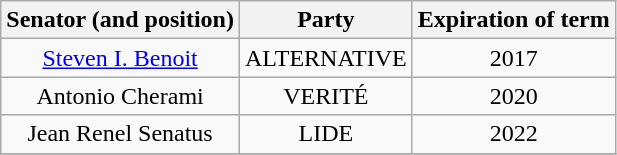<table class="wikitable" style="text-align:center;">
<tr>
<th>Senator (and position)</th>
<th>Party</th>
<th>Expiration of term</th>
</tr>
<tr>
<td><a href='#'>Steven I. Benoit</a></td>
<td>ALTERNATIVE</td>
<td>2017</td>
</tr>
<tr>
<td>Antonio Cherami</td>
<td>VERITÉ</td>
<td>2020</td>
</tr>
<tr>
<td>Jean Renel Senatus</td>
<td>LIDE</td>
<td>2022</td>
</tr>
<tr>
</tr>
</table>
